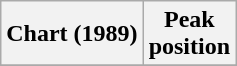<table class="wikitable plainrowheaders" style="text-align:left">
<tr>
<th scope="col">Chart (1989)</th>
<th scope="col">Peak<br>position</th>
</tr>
<tr>
</tr>
</table>
